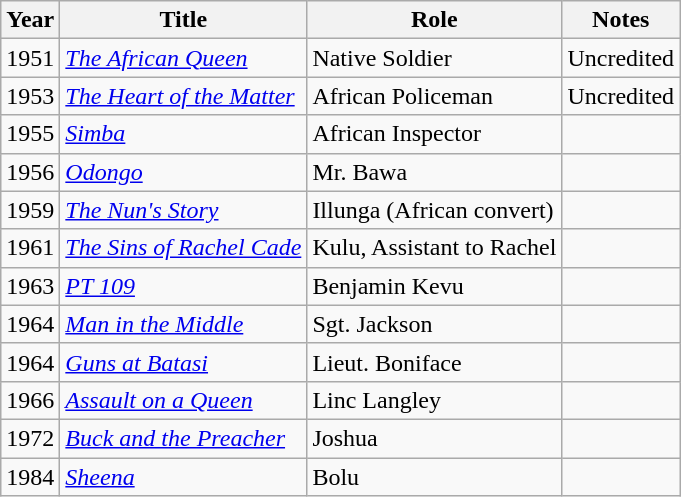<table class="wikitable">
<tr>
<th>Year</th>
<th>Title</th>
<th>Role</th>
<th>Notes</th>
</tr>
<tr>
<td>1951</td>
<td><em><a href='#'>The African Queen</a></em></td>
<td>Native Soldier</td>
<td>Uncredited</td>
</tr>
<tr>
<td>1953</td>
<td><em><a href='#'>The Heart of the Matter</a></em></td>
<td>African Policeman</td>
<td>Uncredited</td>
</tr>
<tr>
<td>1955</td>
<td><em><a href='#'>Simba</a></em></td>
<td>African Inspector</td>
<td></td>
</tr>
<tr>
<td>1956</td>
<td><em><a href='#'>Odongo</a></em></td>
<td>Mr. Bawa</td>
<td></td>
</tr>
<tr>
<td>1959</td>
<td><em><a href='#'>The Nun's Story</a></em></td>
<td>Illunga (African convert)</td>
<td></td>
</tr>
<tr>
<td>1961</td>
<td><em><a href='#'>The Sins of Rachel Cade</a></em></td>
<td>Kulu, Assistant to Rachel</td>
<td></td>
</tr>
<tr>
<td>1963</td>
<td><em><a href='#'>PT 109</a></em></td>
<td>Benjamin Kevu</td>
<td></td>
</tr>
<tr>
<td>1964</td>
<td><em><a href='#'>Man in the Middle</a></em></td>
<td>Sgt. Jackson</td>
<td></td>
</tr>
<tr>
<td>1964</td>
<td><em><a href='#'>Guns at Batasi</a></em></td>
<td>Lieut. Boniface</td>
<td></td>
</tr>
<tr>
<td>1966</td>
<td><em><a href='#'>Assault on a Queen</a></em></td>
<td>Linc Langley</td>
<td></td>
</tr>
<tr>
<td>1972</td>
<td><em><a href='#'>Buck and the Preacher</a></em></td>
<td>Joshua</td>
<td></td>
</tr>
<tr>
<td>1984</td>
<td><em><a href='#'>Sheena</a></em></td>
<td>Bolu</td>
<td></td>
</tr>
</table>
